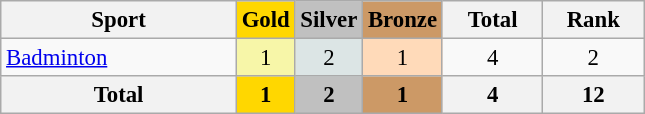<table class="wikitable sortable" style="text-align:center; font-size:95%">
<tr>
<th width=150>Sport</th>
<th style="background-color:gold; width=60;"><strong>Gold</strong></th>
<th style="background-color:silver; width=60;"><strong>Silver</strong></th>
<th style="background-color:#cc9966; width=60;"><strong>Bronze</strong></th>
<th width=60>Total</th>
<th width=60>Rank</th>
</tr>
<tr>
<td align=left> <a href='#'>Badminton</a></td>
<td bgcolor=#f7f6a8>1</td>
<td bgcolor=#dce5e5>2</td>
<td bgcolor=#ffdab9>1</td>
<td>4</td>
<td>2</td>
</tr>
<tr>
<th>Total</th>
<th style="background-color:gold; width=60;">1</th>
<th style="background-color:silver; width=60;">2</th>
<th style="background-color:#cc9966; width=60;">1</th>
<th>4</th>
<th>12</th>
</tr>
</table>
